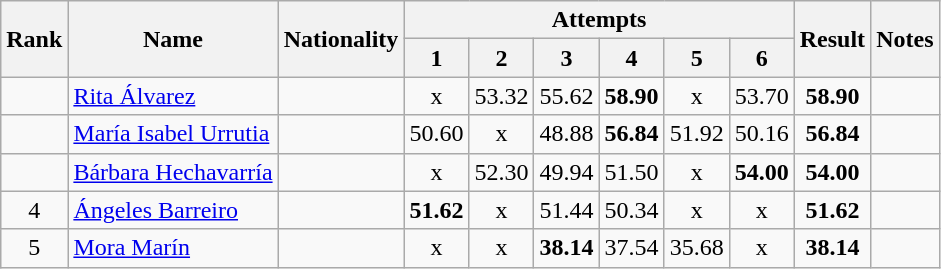<table class="wikitable sortable" style="text-align:center">
<tr>
<th rowspan=2>Rank</th>
<th rowspan=2>Name</th>
<th rowspan=2>Nationality</th>
<th colspan=6>Attempts</th>
<th rowspan=2>Result</th>
<th rowspan=2>Notes</th>
</tr>
<tr>
<th>1</th>
<th>2</th>
<th>3</th>
<th>4</th>
<th>5</th>
<th>6</th>
</tr>
<tr>
<td align=center></td>
<td align=left><a href='#'>Rita Álvarez</a></td>
<td align=left></td>
<td>x</td>
<td>53.32</td>
<td>55.62</td>
<td><strong>58.90</strong></td>
<td>x</td>
<td>53.70</td>
<td><strong>58.90</strong></td>
<td></td>
</tr>
<tr>
<td align=center></td>
<td align=left><a href='#'>María Isabel Urrutia</a></td>
<td align=left></td>
<td>50.60</td>
<td>x</td>
<td>48.88</td>
<td><strong>56.84</strong></td>
<td>51.92</td>
<td>50.16</td>
<td><strong>56.84</strong></td>
<td></td>
</tr>
<tr>
<td align=center></td>
<td align=left><a href='#'>Bárbara Hechavarría</a></td>
<td align=left></td>
<td>x</td>
<td>52.30</td>
<td>49.94</td>
<td>51.50</td>
<td>x</td>
<td><strong>54.00</strong></td>
<td><strong>54.00</strong></td>
<td></td>
</tr>
<tr>
<td align=center>4</td>
<td align=left><a href='#'>Ángeles Barreiro</a></td>
<td align=left></td>
<td><strong>51.62</strong></td>
<td>x</td>
<td>51.44</td>
<td>50.34</td>
<td>x</td>
<td>x</td>
<td><strong>51.62</strong></td>
<td></td>
</tr>
<tr>
<td align=center>5</td>
<td align=left><a href='#'>Mora Marín</a></td>
<td align=left></td>
<td>x</td>
<td>x</td>
<td><strong>38.14</strong></td>
<td>37.54</td>
<td>35.68</td>
<td>x</td>
<td><strong>38.14</strong></td>
<td></td>
</tr>
</table>
